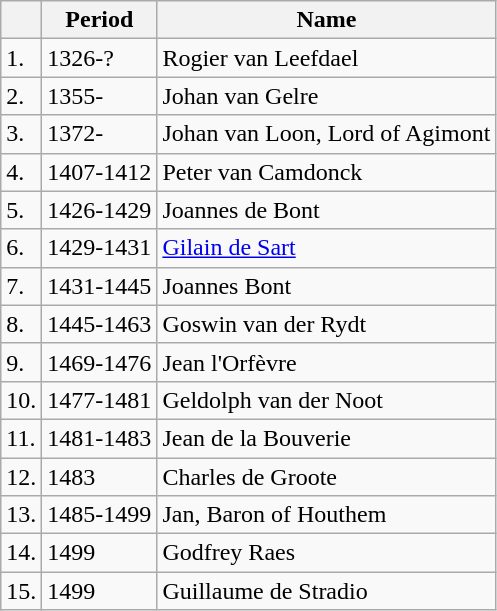<table class="wikitable sortable">
<tr>
<th></th>
<th>Period</th>
<th>Name</th>
</tr>
<tr>
<td>1.</td>
<td>1326-?</td>
<td>Rogier van Leefdael</td>
</tr>
<tr>
<td>2.</td>
<td>1355-</td>
<td>Johan van Gelre</td>
</tr>
<tr>
<td>3.</td>
<td>1372-</td>
<td>Johan van Loon, Lord of Agimont</td>
</tr>
<tr>
<td>4.</td>
<td>1407-1412</td>
<td>Peter van Camdonck</td>
</tr>
<tr>
<td>5.</td>
<td>1426-1429</td>
<td>Joannes de Bont</td>
</tr>
<tr>
<td>6.</td>
<td>1429-1431</td>
<td><a href='#'>Gilain de Sart</a></td>
</tr>
<tr>
<td>7.</td>
<td>1431-1445</td>
<td>Joannes Bont</td>
</tr>
<tr>
<td>8.</td>
<td>1445-1463</td>
<td>Goswin van der Rydt</td>
</tr>
<tr>
<td>9.</td>
<td>1469-1476</td>
<td>Jean l'Orfèvre</td>
</tr>
<tr>
<td>10.</td>
<td>1477-1481</td>
<td>Geldolph van der Noot</td>
</tr>
<tr>
<td>11.</td>
<td>1481-1483</td>
<td>Jean de la Bouverie</td>
</tr>
<tr>
<td>12.</td>
<td>1483</td>
<td>Charles de Groote</td>
</tr>
<tr>
<td>13.</td>
<td>1485-1499</td>
<td>Jan, Baron of Houthem</td>
</tr>
<tr>
<td>14.</td>
<td>1499</td>
<td>Godfrey Raes</td>
</tr>
<tr>
<td>15.</td>
<td>1499</td>
<td>Guillaume de Stradio</td>
</tr>
</table>
